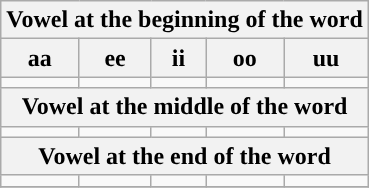<table class="wikitable" style="text-align:center;">
<tr>
<th colspan=5>Vowel at the beginning of the word</th>
</tr>
<tr>
<th>aa</th>
<th>ee</th>
<th>ii</th>
<th>oo</th>
<th>uu</th>
</tr>
<tr dir="rtl">
<td><span></span></td>
<td><span></span></td>
<td><span></span></td>
<td><span></span></td>
<td><span></span></td>
</tr>
<tr>
<th colspan=5>Vowel at the middle of the word</th>
</tr>
<tr dir="rtl">
<td><span></span></td>
<td><span></span></td>
<td><span></span></td>
<td><span></span></td>
<td><span></span></td>
</tr>
<tr>
<th colspan=5>Vowel at the end of the word</th>
</tr>
<tr dir="rtl">
<td><span></span></td>
<td><span></span></td>
<td><span></span></td>
<td><span></span></td>
<td><span></span></td>
</tr>
<tr>
</tr>
</table>
